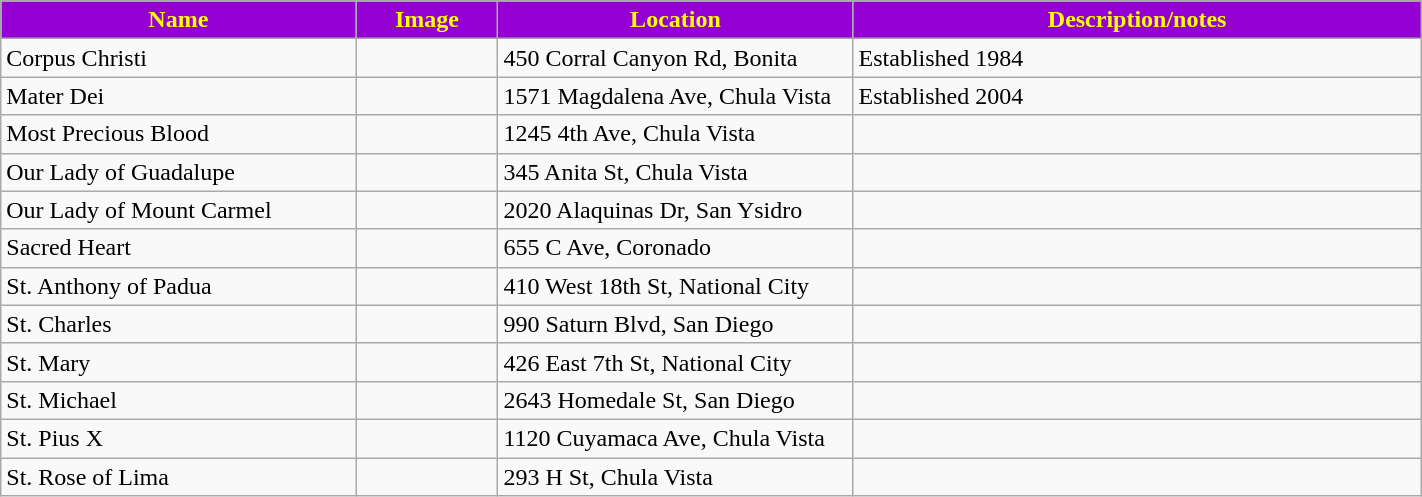<table class="wikitable sortable" style="width:75%">
<tr>
<th style="background:darkviolet; color:yellow;" width="25%"><strong>Name</strong></th>
<th style="background:darkviolet; color:yellow;" width="10%"><strong>Image</strong></th>
<th style="background:darkviolet; color:yellow;" width="25%"><strong>Location</strong></th>
<th style="background:darkviolet; color:yellow;" width="15"><strong>Description/notes</strong></th>
</tr>
<tr>
<td>Corpus Christi</td>
<td></td>
<td>450 Corral Canyon Rd, Bonita</td>
<td>Established 1984</td>
</tr>
<tr>
<td>Mater Dei</td>
<td></td>
<td>1571 Magdalena Ave, Chula Vista</td>
<td>Established 2004</td>
</tr>
<tr>
<td>Most Precious Blood</td>
<td></td>
<td>1245 4th Ave, Chula Vista</td>
<td></td>
</tr>
<tr>
<td>Our Lady of Guadalupe</td>
<td></td>
<td>345 Anita St, Chula Vista</td>
<td></td>
</tr>
<tr>
<td>Our Lady of Mount Carmel</td>
<td></td>
<td>2020 Alaquinas Dr, San Ysidro</td>
<td></td>
</tr>
<tr>
<td>Sacred Heart</td>
<td></td>
<td>655 C Ave, Coronado</td>
<td></td>
</tr>
<tr>
<td>St. Anthony of Padua</td>
<td></td>
<td>410 West 18th St, National City</td>
<td></td>
</tr>
<tr>
<td>St. Charles</td>
<td></td>
<td>990 Saturn Blvd, San Diego</td>
<td></td>
</tr>
<tr>
<td>St. Mary</td>
<td></td>
<td>426 East 7th St, National City</td>
<td></td>
</tr>
<tr>
<td>St. Michael</td>
<td></td>
<td>2643 Homedale St, San Diego</td>
<td></td>
</tr>
<tr>
<td>St. Pius X</td>
<td></td>
<td>1120 Cuyamaca Ave, Chula Vista</td>
<td></td>
</tr>
<tr>
<td>St. Rose of Lima</td>
<td></td>
<td>293 H St, Chula Vista</td>
<td></td>
</tr>
</table>
